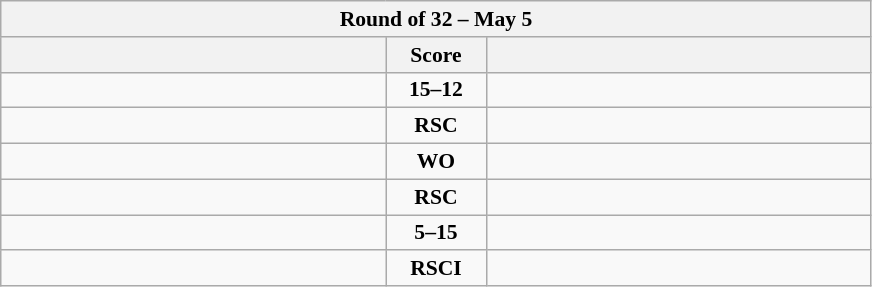<table class="wikitable" style="text-align: center; font-size:90% ">
<tr>
<th colspan=3>Round of 32 – May 5</th>
</tr>
<tr>
<th align="right" width="250"></th>
<th width="60">Score</th>
<th align="left" width="250"></th>
</tr>
<tr>
<td align=left><strong></strong></td>
<td align=center><strong>15–12</strong></td>
<td align=left></td>
</tr>
<tr>
<td align=left><strong></strong></td>
<td align=center><strong>RSC</strong></td>
<td align=left></td>
</tr>
<tr>
<td align=left></td>
<td align=center><strong>WO</strong></td>
<td align=left><strong></strong></td>
</tr>
<tr>
<td align=left></td>
<td align=center><strong>RSC</strong></td>
<td align=left><strong></strong></td>
</tr>
<tr>
<td align=left></td>
<td align=center><strong>5–15</strong></td>
<td align=left><strong></strong></td>
</tr>
<tr>
<td align=left><strong></strong></td>
<td align=center><strong>RSCI</strong></td>
<td align=left></td>
</tr>
</table>
